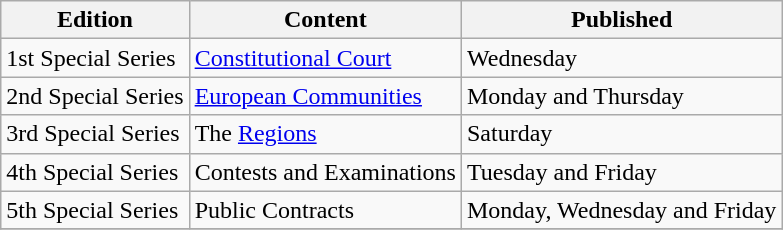<table class="wikitable" style="text-align:left">
<tr>
<th>Edition</th>
<th>Content</th>
<th>Published</th>
</tr>
<tr>
<td>1st Special Series</td>
<td><a href='#'>Constitutional Court</a></td>
<td>Wednesday</td>
</tr>
<tr>
<td>2nd Special Series</td>
<td><a href='#'>European Communities</a></td>
<td>Monday and Thursday</td>
</tr>
<tr>
<td>3rd Special Series</td>
<td>The <a href='#'>Regions</a></td>
<td>Saturday</td>
</tr>
<tr>
<td>4th Special Series</td>
<td>Contests and Examinations</td>
<td>Tuesday and Friday</td>
</tr>
<tr>
<td>5th Special Series</td>
<td>Public Contracts</td>
<td>Monday, Wednesday and Friday</td>
</tr>
<tr>
</tr>
</table>
